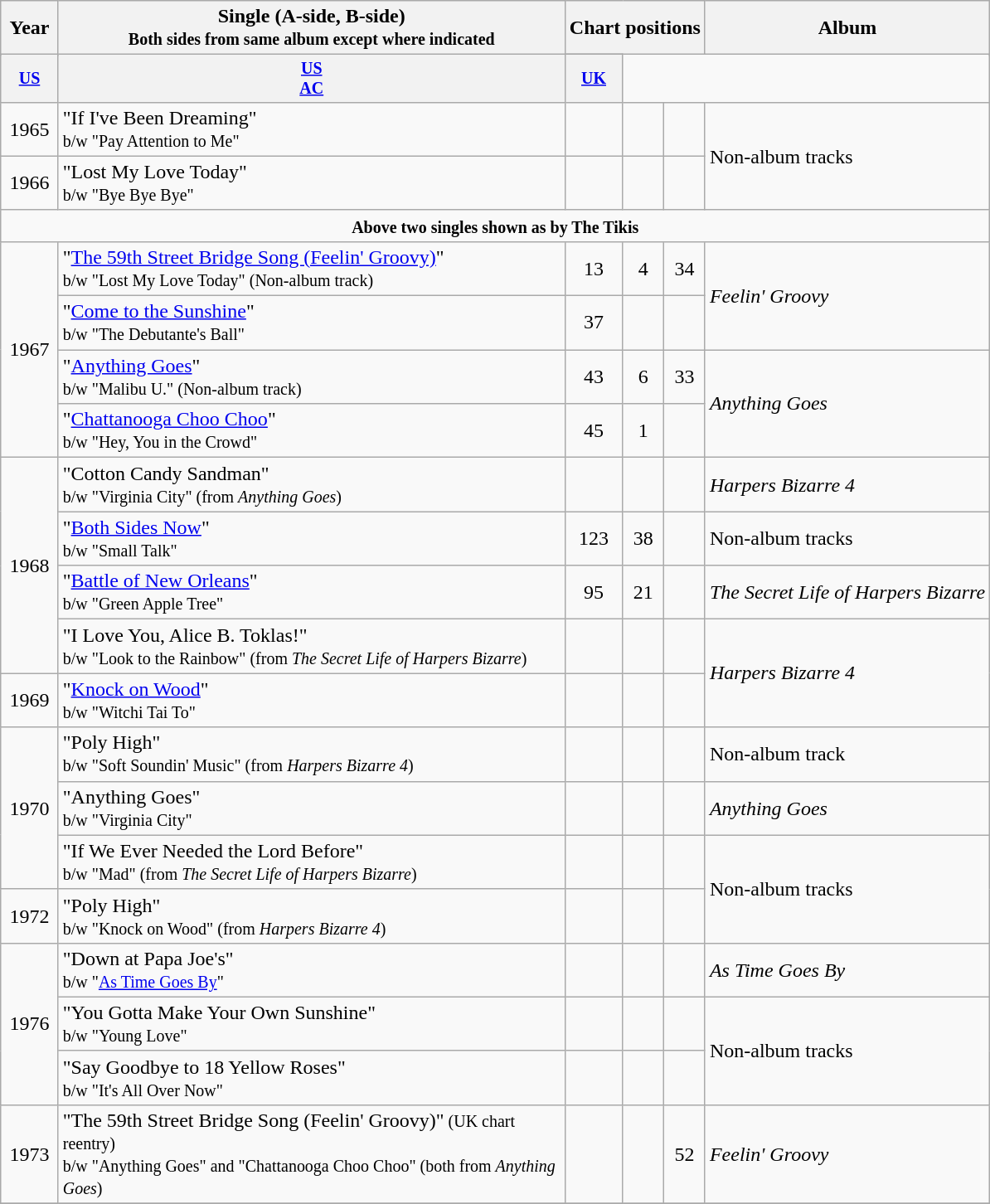<table class="wikitable" style="text-align:center;">
<tr>
<th rowspan="2">Year</th>
<th width="400" rowspan="2">Single (A-side, B-side)<br><small>Both sides from same album except where indicated</small></th>
<th colspan="3">Chart positions</th>
<th rowspan="2">Album</th>
</tr>
<tr>
</tr>
<tr style="font-size:smaller;">
<th width="40"><a href='#'>US</a></th>
<th width="40"><a href='#'>US<br>AC</a></th>
<th width="40"><a href='#'>UK</a></th>
</tr>
<tr>
<td>1965</td>
<td align="left">"If I've Been Dreaming"<br><small>b/w "Pay Attention to Me" </small></td>
<td align="center"></td>
<td align="center"></td>
<td align="center"></td>
<td align="left" rowspan="2">Non-album tracks</td>
</tr>
<tr>
<td>1966</td>
<td align="left">"Lost My Love Today"<br><small>b/w "Bye Bye Bye" </small></td>
<td align="center"></td>
<td align="center"></td>
<td align="center"></td>
</tr>
<tr>
<td colspan="6" align="center"><small><strong>Above two singles shown as by The Tikis</strong></small></td>
</tr>
<tr>
<td rowspan="4">1967</td>
<td align="left">"<a href='#'>The 59th Street Bridge Song (Feelin' Groovy)</a>"<br><small>b/w "Lost My Love Today" (Non-album track)</small></td>
<td align="center">13</td>
<td align="center">4</td>
<td align="center">34</td>
<td align="left" rowspan="2"><em>Feelin' Groovy</em></td>
</tr>
<tr>
<td align="left">"<a href='#'>Come to the Sunshine</a>"<br><small>b/w "The Debutante's Ball"</small></td>
<td align="center">37</td>
<td align="center"></td>
<td align="center"></td>
</tr>
<tr>
<td align="left">"<a href='#'>Anything Goes</a>"<br><small>b/w "Malibu U." (Non-album track)</small></td>
<td align="center">43</td>
<td align="center">6</td>
<td align="center">33</td>
<td align="left" rowspan="2"><em>Anything Goes</em></td>
</tr>
<tr>
<td align="left">"<a href='#'>Chattanooga Choo Choo</a>"<br><small>b/w "Hey, You in the Crowd" </small></td>
<td align="center">45</td>
<td align="center">1</td>
<td align="center"></td>
</tr>
<tr>
<td rowspan="4">1968</td>
<td align="left">"Cotton Candy Sandman"<br><small>b/w "Virginia City" (from <em>Anything Goes</em>)</small></td>
<td align="center"></td>
<td align="center"></td>
<td align="center"></td>
<td align="left"><em>Harpers Bizarre 4</em></td>
</tr>
<tr>
<td align="left">"<a href='#'>Both Sides Now</a>"<br><small>b/w "Small Talk" </small></td>
<td align="center">123</td>
<td align="center">38</td>
<td align="center"></td>
<td align="left">Non-album tracks</td>
</tr>
<tr>
<td align="left">"<a href='#'>Battle of New Orleans</a>"<br><small>b/w "Green Apple Tree"</small></td>
<td align="center">95</td>
<td align="center">21</td>
<td align="center"></td>
<td align="left"><em>The Secret Life of Harpers Bizarre</em></td>
</tr>
<tr>
<td align="left">"I Love You, Alice B. Toklas!"<br><small>b/w "Look to the Rainbow" (from <em>The Secret Life of Harpers Bizarre</em>)</small></td>
<td align="center"></td>
<td align="center"></td>
<td align="center"></td>
<td align="left" rowspan="2"><em>Harpers Bizarre 4</em></td>
</tr>
<tr>
<td>1969</td>
<td align="left">"<a href='#'>Knock on Wood</a>"<br><small>b/w "Witchi Tai To" </small></td>
<td align="center"></td>
<td align="center"></td>
<td align="center"></td>
</tr>
<tr>
<td rowspan="3">1970</td>
<td align="left">"Poly High"<br><small>b/w "Soft Soundin' Music" (from <em>Harpers Bizarre 4</em>)</small></td>
<td align="center"></td>
<td align="center"></td>
<td align="center"></td>
<td align="left">Non-album track</td>
</tr>
<tr>
<td align="left">"Anything Goes"<br><small>b/w "Virginia City"</small></td>
<td align="center"></td>
<td align="center"></td>
<td align="center"></td>
<td align="left"><em>Anything Goes</em></td>
</tr>
<tr>
<td align="left">"If We Ever Needed the Lord Before"<br><small>b/w "Mad" (from <em>The Secret Life of Harpers Bizarre</em>)</small></td>
<td align="center"></td>
<td align="center"></td>
<td align="center"></td>
<td align="left" rowspan="2">Non-album tracks</td>
</tr>
<tr>
<td>1972</td>
<td align="left">"Poly High"<br><small>b/w "Knock on Wood" (from <em>Harpers Bizarre 4</em>)</small></td>
<td align="center"></td>
<td align="center"></td>
<td align="center"></td>
</tr>
<tr>
<td rowspan="3">1976</td>
<td align="left">"Down at Papa Joe's"<br><small>b/w "<a href='#'>As Time Goes By</a>" </small></td>
<td align="center"></td>
<td align="center"></td>
<td align="center"></td>
<td align="left"><em>As Time Goes By</em></td>
</tr>
<tr>
<td align="left">"You Gotta Make Your Own Sunshine"<br><small>b/w "Young Love" </small></td>
<td align="center"></td>
<td align="center"></td>
<td align="center"></td>
<td align="left" rowspan="2">Non-album tracks</td>
</tr>
<tr>
<td align="left">"Say Goodbye to 18 Yellow Roses"<br><small>b/w "It's All Over Now" </small></td>
<td align="center"></td>
<td align="center"></td>
<td align="center"></td>
</tr>
<tr>
<td>1973</td>
<td align="left">"The 59th Street Bridge Song (Feelin' Groovy)"<small> (UK chart reentry)</small><br><small>b/w "Anything Goes" and "Chattanooga Choo Choo" (both from <em>Anything Goes</em>) </small></td>
<td align="center"></td>
<td align="center"></td>
<td align="center">52</td>
<td align="left"><em>Feelin' Groovy</em></td>
</tr>
<tr>
</tr>
</table>
